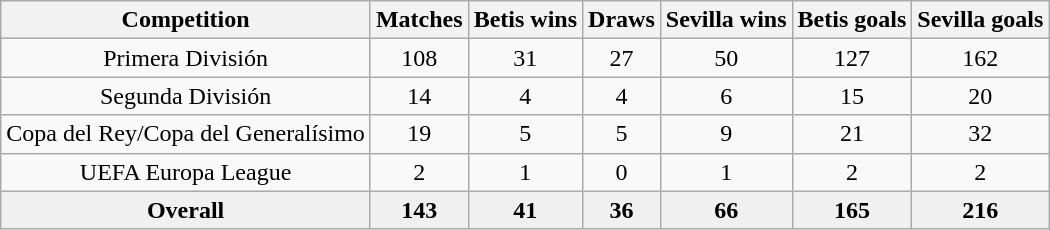<table class="wikitable" style="text-align: center;">
<tr>
<th>Competition</th>
<th>Matches</th>
<th>Betis wins</th>
<th>Draws</th>
<th>Sevilla wins</th>
<th>Betis goals</th>
<th>Sevilla goals</th>
</tr>
<tr>
<td>Primera División</td>
<td>108</td>
<td>31</td>
<td>27</td>
<td>50</td>
<td>127</td>
<td>162</td>
</tr>
<tr>
<td>Segunda División</td>
<td>14</td>
<td>4</td>
<td>4</td>
<td>6</td>
<td>15</td>
<td>20</td>
</tr>
<tr>
<td>Copa del Rey/Copa del Generalísimo</td>
<td>19</td>
<td>5</td>
<td>5</td>
<td>9</td>
<td>21</td>
<td>32</td>
</tr>
<tr>
<td>UEFA Europa League</td>
<td>2</td>
<td>1</td>
<td>0</td>
<td>1</td>
<td>2</td>
<td>2</td>
</tr>
<tr style="font-weight:bold;background:#f0f0f0">
<td>Overall</td>
<td>143</td>
<td>41</td>
<td>36</td>
<td>66</td>
<td>165</td>
<td>216</td>
</tr>
</table>
